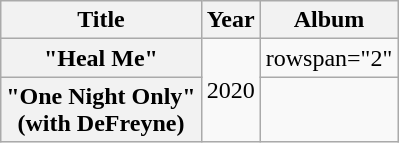<table class="wikitable plainrowheaders" style="text-align:center;">
<tr>
<th scope="col">Title</th>
<th scope="col">Year</th>
<th scope="col">Album</th>
</tr>
<tr>
<th scope="row">"Heal Me"</th>
<td rowspan="2">2020</td>
<td>rowspan="2" </td>
</tr>
<tr>
<th scope="row">"One Night Only"<br><span>(with DeFreyne)</span></th>
</tr>
</table>
